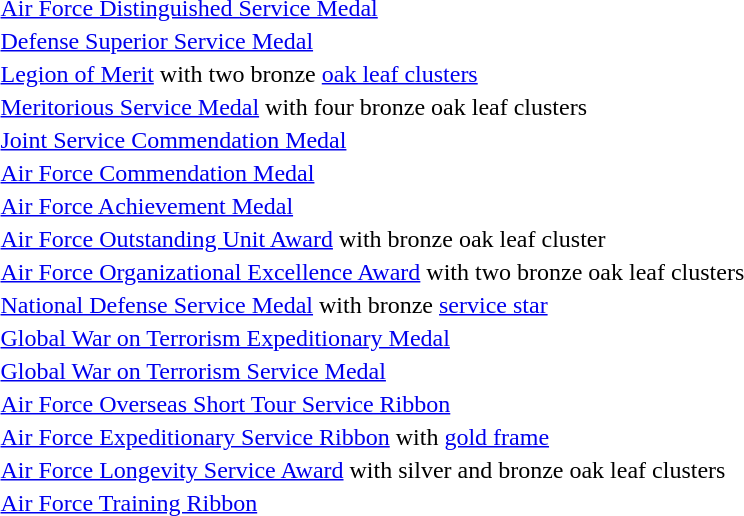<table>
<tr>
<td></td>
<td><a href='#'>Air Force Distinguished Service Medal</a></td>
</tr>
<tr>
<td></td>
<td><a href='#'>Defense Superior Service Medal</a></td>
</tr>
<tr>
<td></td>
<td><a href='#'>Legion of Merit</a> with two bronze <a href='#'>oak leaf clusters</a></td>
</tr>
<tr>
<td></td>
<td><a href='#'>Meritorious Service Medal</a> with four bronze oak leaf clusters</td>
</tr>
<tr>
<td></td>
<td><a href='#'>Joint Service Commendation Medal</a></td>
</tr>
<tr>
<td></td>
<td><a href='#'>Air Force Commendation Medal</a></td>
</tr>
<tr>
<td></td>
<td><a href='#'>Air Force Achievement Medal</a></td>
</tr>
<tr>
<td></td>
<td><a href='#'>Air Force Outstanding Unit Award</a> with bronze oak leaf cluster</td>
</tr>
<tr>
<td></td>
<td><a href='#'>Air Force Organizational Excellence Award</a> with two bronze oak leaf clusters</td>
</tr>
<tr>
<td></td>
<td><a href='#'>National Defense Service Medal</a> with bronze <a href='#'>service star</a></td>
</tr>
<tr>
<td></td>
<td><a href='#'>Global War on Terrorism Expeditionary Medal</a></td>
</tr>
<tr>
<td></td>
<td><a href='#'>Global War on Terrorism Service Medal</a></td>
</tr>
<tr>
<td></td>
<td><a href='#'>Air Force Overseas Short Tour Service Ribbon</a></td>
</tr>
<tr>
<td></td>
<td><a href='#'>Air Force Expeditionary Service Ribbon</a> with <a href='#'>gold frame</a></td>
</tr>
<tr>
<td></td>
<td><a href='#'>Air Force Longevity Service Award</a> with silver and bronze oak leaf clusters</td>
</tr>
<tr>
<td></td>
<td><a href='#'>Air Force Training Ribbon</a></td>
</tr>
<tr>
</tr>
</table>
